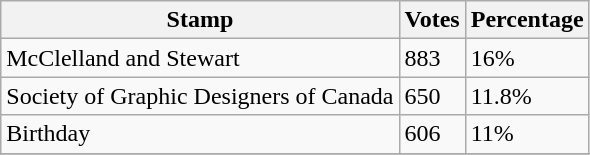<table class="wikitable sortable">
<tr>
<th>Stamp</th>
<th>Votes</th>
<th>Percentage</th>
</tr>
<tr>
<td>McClelland and Stewart</td>
<td>883</td>
<td>16%</td>
</tr>
<tr>
<td>Society of Graphic Designers of Canada</td>
<td>650</td>
<td>11.8%</td>
</tr>
<tr>
<td>Birthday</td>
<td>606</td>
<td>11%</td>
</tr>
<tr>
</tr>
</table>
